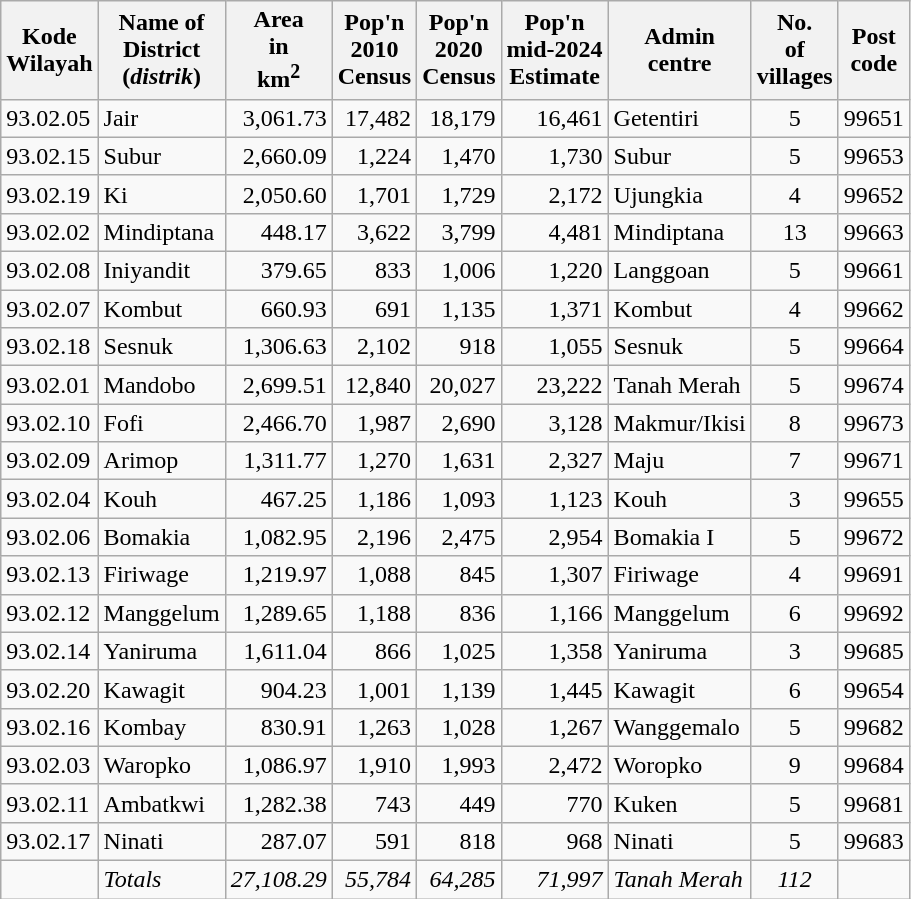<table class="wikitable">
<tr>
<th>Kode <br>Wilayah</th>
<th>Name of<br>District<br>(<em>distrik</em>)</th>
<th>Area <br> in <br>km<sup>2</sup></th>
<th>Pop'n <br>2010 <br>Census</th>
<th>Pop'n <br>2020 <br>Census</th>
<th>Pop'n <br>mid-2024<br>Estimate</th>
<th>Admin <br> centre</th>
<th>No.<br> of <br> villages</th>
<th>Post<br>code</th>
</tr>
<tr>
<td>93.02.05</td>
<td>Jair</td>
<td align="right">3,061.73</td>
<td align="right">17,482</td>
<td align="right">18,179</td>
<td align="right">16,461</td>
<td>Getentiri</td>
<td align="center">5</td>
<td>99651</td>
</tr>
<tr>
<td>93.02.15</td>
<td>Subur</td>
<td align="right">2,660.09</td>
<td align="right">1,224</td>
<td align="right">1,470</td>
<td align="right">1,730</td>
<td>Subur</td>
<td align="center">5</td>
<td>99653</td>
</tr>
<tr>
<td>93.02.19</td>
<td>Ki</td>
<td align="right">2,050.60</td>
<td align="right">1,701</td>
<td align="right">1,729</td>
<td align="right">2,172</td>
<td>Ujungkia</td>
<td align="center">4</td>
<td>99652</td>
</tr>
<tr>
<td>93.02.02</td>
<td>Mindiptana</td>
<td align="right">448.17</td>
<td align="right">3,622</td>
<td align="right">3,799</td>
<td align="right">4,481</td>
<td>Mindiptana</td>
<td align="center">13</td>
<td>99663</td>
</tr>
<tr>
<td>93.02.08</td>
<td>Iniyandit</td>
<td align="right">379.65</td>
<td align="right">833</td>
<td align="right">1,006</td>
<td align="right">1,220</td>
<td>Langgoan</td>
<td align="center">5</td>
<td>99661</td>
</tr>
<tr>
<td>93.02.07</td>
<td>Kombut</td>
<td align="right">660.93</td>
<td align="right">691</td>
<td align="right">1,135</td>
<td align="right">1,371</td>
<td>Kombut</td>
<td align="center">4</td>
<td>99662</td>
</tr>
<tr>
<td>93.02.18</td>
<td>Sesnuk</td>
<td align="right">1,306.63</td>
<td align="right">2,102</td>
<td align="right">918</td>
<td align="right">1,055</td>
<td>Sesnuk</td>
<td align="center">5</td>
<td>99664</td>
</tr>
<tr>
<td>93.02.01</td>
<td>Mandobo</td>
<td align="right">2,699.51</td>
<td align="right">12,840</td>
<td align="right">20,027</td>
<td align="right">23,222</td>
<td>Tanah Merah</td>
<td align="center">5</td>
<td>99674</td>
</tr>
<tr>
<td>93.02.10</td>
<td>Fofi</td>
<td align="right">2,466.70</td>
<td align="right">1,987</td>
<td align="right">2,690</td>
<td align="right">3,128</td>
<td>Makmur/Ikisi</td>
<td align="center">8</td>
<td>99673</td>
</tr>
<tr>
<td>93.02.09</td>
<td>Arimop</td>
<td align="right">1,311.77</td>
<td align="right">1,270</td>
<td align="right">1,631</td>
<td align="right">2,327</td>
<td>Maju</td>
<td align="center">7</td>
<td>99671</td>
</tr>
<tr>
<td>93.02.04</td>
<td>Kouh</td>
<td align="right">467.25</td>
<td align="right">1,186</td>
<td align="right">1,093</td>
<td align="right">1,123</td>
<td>Kouh</td>
<td align="center">3</td>
<td>99655</td>
</tr>
<tr>
<td>93.02.06</td>
<td>Bomakia</td>
<td align="right">1,082.95</td>
<td align="right">2,196</td>
<td align="right">2,475</td>
<td align="right">2,954</td>
<td>Bomakia I</td>
<td align="center">5</td>
<td>99672</td>
</tr>
<tr>
<td>93.02.13</td>
<td>Firiwage</td>
<td align="right">1,219.97</td>
<td align="right">1,088</td>
<td align="right">845</td>
<td align="right">1,307</td>
<td>Firiwage</td>
<td align="center">4</td>
<td>99691</td>
</tr>
<tr>
<td>93.02.12</td>
<td>Manggelum</td>
<td align="right">1,289.65</td>
<td align="right">1,188</td>
<td align="right">836</td>
<td align="right">1,166</td>
<td>Manggelum</td>
<td align="center">6</td>
<td>99692</td>
</tr>
<tr>
<td>93.02.14</td>
<td>Yaniruma</td>
<td align="right">1,611.04</td>
<td align="right">866</td>
<td align="right">1,025</td>
<td align="right">1,358</td>
<td>Yaniruma</td>
<td align="center">3</td>
<td>99685</td>
</tr>
<tr>
<td>93.02.20</td>
<td>Kawagit</td>
<td align="right">904.23</td>
<td align="right">1,001</td>
<td align="right">1,139</td>
<td align="right">1,445</td>
<td>Kawagit</td>
<td align="center">6</td>
<td>99654</td>
</tr>
<tr>
<td>93.02.16</td>
<td>Kombay</td>
<td align="right">830.91</td>
<td align="right">1,263</td>
<td align="right">1,028</td>
<td align="right">1,267</td>
<td>Wanggemalo</td>
<td align="center">5</td>
<td>99682</td>
</tr>
<tr>
<td>93.02.03</td>
<td>Waropko</td>
<td align="right">1,086.97</td>
<td align="right">1,910</td>
<td align="right">1,993</td>
<td align="right">2,472</td>
<td>Woropko</td>
<td align="center">9</td>
<td>99684</td>
</tr>
<tr>
<td>93.02.11</td>
<td>Ambatkwi</td>
<td align="right">1,282.38</td>
<td align="right">743</td>
<td align="right">449</td>
<td align="right">770</td>
<td>Kuken</td>
<td align="center">5</td>
<td>99681</td>
</tr>
<tr>
<td>93.02.17</td>
<td>Ninati</td>
<td align="right">287.07</td>
<td align="right">591</td>
<td align="right">818</td>
<td align="right">968</td>
<td>Ninati</td>
<td align="center">5</td>
<td>99683</td>
</tr>
<tr>
<td></td>
<td><em>Totals</em></td>
<td align="right"><em>27,108.29</em></td>
<td align="right"><em>55,784</em></td>
<td align="right"><em>64,285</em></td>
<td align="right"><em>71,997</em></td>
<td><em>Tanah Merah</em></td>
<td align="center"><em>112</em></td>
<td></td>
</tr>
</table>
